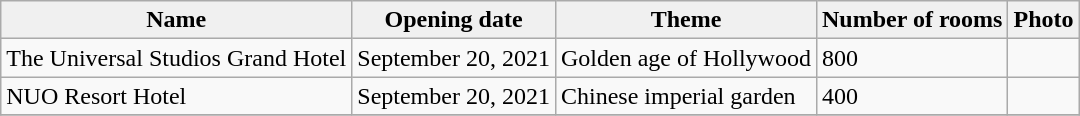<table class="wikitable sortable">
<tr – style="text-align:center; background:#ececec; background:#f0f0f0;">
<td><strong>Name</strong></td>
<td><strong>Opening date</strong></td>
<td><strong>Theme</strong></td>
<td><strong>Number of rooms</strong></td>
<td><strong>Photo</strong></td>
</tr>
<tr>
<td>The Universal Studios Grand Hotel</td>
<td>September 20, 2021</td>
<td>Golden age of Hollywood</td>
<td>800</td>
<td></td>
</tr>
<tr>
<td>NUO Resort Hotel</td>
<td>September 20, 2021</td>
<td>Chinese imperial garden</td>
<td>400</td>
<td></td>
</tr>
<tr>
</tr>
</table>
